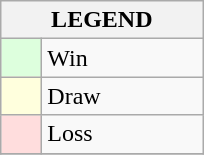<table class="wikitable" border="1">
<tr>
<th colspan="2">LEGEND</th>
</tr>
<tr>
<td style="background:#ddffdd;" width=20> </td>
<td width=100>Win</td>
</tr>
<tr>
<td style="background:#ffffdd"  width=20> </td>
<td width=100>Draw</td>
</tr>
<tr>
<td style="background:#ffdddd;" width=20> </td>
<td width=100>Loss</td>
</tr>
<tr>
</tr>
</table>
